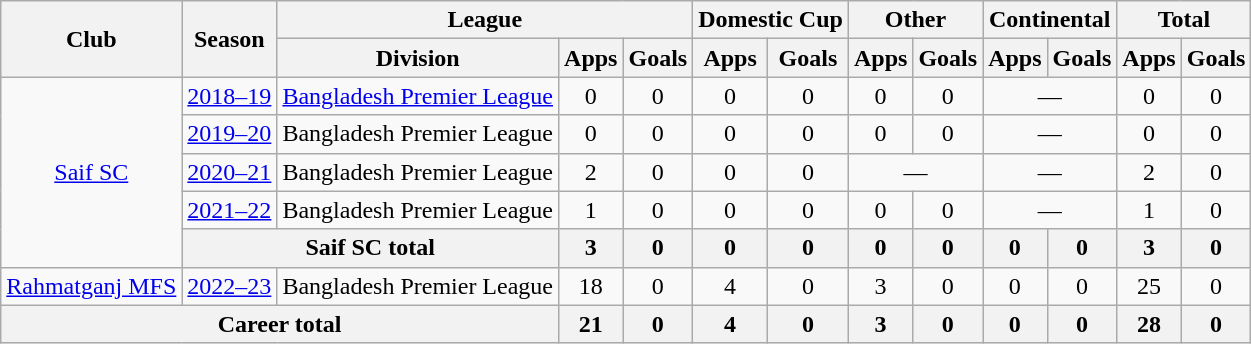<table class="wikitable" style="text-align:center">
<tr>
<th rowspan="2">Club</th>
<th rowspan="2">Season</th>
<th colspan="3">League</th>
<th colspan="2">Domestic Cup</th>
<th colspan="2">Other</th>
<th colspan="2">Continental</th>
<th colspan="2">Total</th>
</tr>
<tr>
<th>Division</th>
<th>Apps</th>
<th>Goals</th>
<th>Apps</th>
<th>Goals</th>
<th>Apps</th>
<th>Goals</th>
<th>Apps</th>
<th>Goals</th>
<th>Apps</th>
<th>Goals</th>
</tr>
<tr>
<td rowspan=5><a href='#'>Saif SC</a></td>
<td><a href='#'>2018–19</a></td>
<td><a href='#'>Bangladesh Premier League</a></td>
<td>0</td>
<td>0</td>
<td>0</td>
<td>0</td>
<td>0</td>
<td>0</td>
<td colspan="2">—</td>
<td>0</td>
<td>0</td>
</tr>
<tr>
<td><a href='#'>2019–20</a></td>
<td>Bangladesh Premier League</td>
<td>0</td>
<td>0</td>
<td>0</td>
<td>0</td>
<td>0</td>
<td>0</td>
<td colspan="2">—</td>
<td>0</td>
<td>0</td>
</tr>
<tr>
<td><a href='#'>2020–21</a></td>
<td>Bangladesh Premier League</td>
<td>2</td>
<td>0</td>
<td>0</td>
<td>0</td>
<td colspan="2">—</td>
<td colspan="2">—</td>
<td>2</td>
<td>0</td>
</tr>
<tr>
<td><a href='#'>2021–22</a></td>
<td>Bangladesh Premier League</td>
<td>1</td>
<td>0</td>
<td>0</td>
<td>0</td>
<td>0</td>
<td>0</td>
<td colspan="2">—</td>
<td>1</td>
<td>0</td>
</tr>
<tr>
<th colspan="2"><strong>Saif SC total</strong></th>
<th>3</th>
<th>0</th>
<th>0</th>
<th>0</th>
<th>0</th>
<th>0</th>
<th>0</th>
<th>0</th>
<th>3</th>
<th>0</th>
</tr>
<tr>
<td><a href='#'>Rahmatganj MFS</a></td>
<td><a href='#'>2022–23</a></td>
<td>Bangladesh Premier League</td>
<td>18</td>
<td>0</td>
<td>4</td>
<td>0</td>
<td>3</td>
<td>0</td>
<td>0</td>
<td>0</td>
<td>25</td>
<td>0</td>
</tr>
<tr>
<th colspan="3">Career total</th>
<th>21</th>
<th>0</th>
<th>4</th>
<th>0</th>
<th>3</th>
<th>0</th>
<th>0</th>
<th>0</th>
<th>28</th>
<th>0</th>
</tr>
</table>
